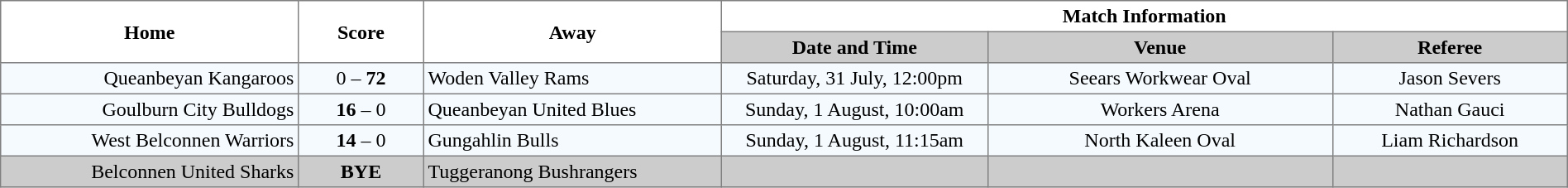<table border="1" cellpadding="3" cellspacing="0" width="100%" style="border-collapse:collapse;  text-align:center;">
<tr>
<th rowspan="2" width="19%">Home</th>
<th rowspan="2" width="8%">Score</th>
<th rowspan="2" width="19%">Away</th>
<th colspan="3">Match Information</th>
</tr>
<tr bgcolor="#CCCCCC">
<th width="17%">Date and Time</th>
<th width="22%">Venue</th>
<th width="50%">Referee</th>
</tr>
<tr style="text-align:center; background:#f5faff;">
<td align="right">Queanbeyan Kangaroos </td>
<td>0 – <strong>72</strong></td>
<td align="left"> Woden Valley Rams</td>
<td>Saturday, 31 July, 12:00pm</td>
<td>Seears Workwear Oval</td>
<td>Jason Severs</td>
</tr>
<tr style="text-align:center; background:#f5faff;">
<td align="right">Goulburn City Bulldogs </td>
<td><strong>16</strong> – 0</td>
<td align="left"> Queanbeyan United Blues</td>
<td>Sunday, 1 August, 10:00am</td>
<td>Workers Arena</td>
<td>Nathan Gauci</td>
</tr>
<tr style="text-align:center; background:#f5faff;">
<td align="right">West Belconnen Warriors </td>
<td><strong>14</strong> – 0</td>
<td align="left"> Gungahlin Bulls</td>
<td>Sunday, 1 August, 11:15am</td>
<td>North Kaleen Oval</td>
<td>Liam Richardson</td>
</tr>
<tr style="text-align:center; background:#CCCCCC;">
<td align="right">Belconnen United Sharks </td>
<td><strong>BYE</strong></td>
<td align="left"> Tuggeranong Bushrangers</td>
<td></td>
<td></td>
<td></td>
</tr>
</table>
